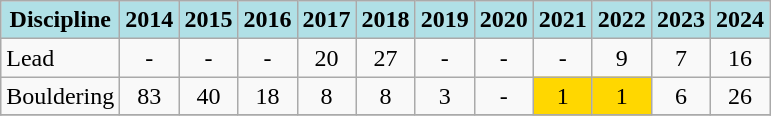<table class="wikitable" style="text-align: center">
<tr>
<th style="background: #b0e0e6;">Discipline</th>
<th style="background: #b0e0e6">2014</th>
<th style="background: #b0e0e6">2015</th>
<th style="background: #b0e0e6">2016</th>
<th style="background: #b0e0e6">2017</th>
<th style="background: #b0e0e6">2018</th>
<th style="background: #b0e0e6">2019</th>
<th style="background: #b0e0e6">2020</th>
<th style="background: #b0e0e6">2021</th>
<th style="background: #b0e0e6">2022</th>
<th style="background: #b0e0e6">2023</th>
<th style="background: #b0e0e6">2024</th>
</tr>
<tr>
<td align="left">Lead</td>
<td>-</td>
<td>-</td>
<td>-</td>
<td>20</td>
<td>27</td>
<td>-</td>
<td>-</td>
<td>-</td>
<td>9</td>
<td>7</td>
<td>16</td>
</tr>
<tr>
<td align="left">Bouldering</td>
<td>83</td>
<td>40</td>
<td>18</td>
<td>8</td>
<td>8</td>
<td>3</td>
<td>-</td>
<td style="background: Gold">1</td>
<td style="background: Gold">1</td>
<td>6</td>
<td>26</td>
</tr>
<tr>
</tr>
</table>
